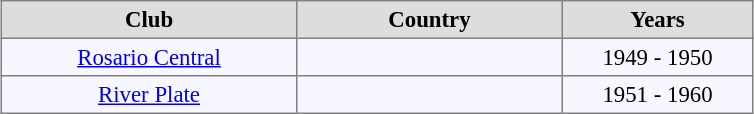<table align="center" bgcolor="#f7f8ff" cellpadding="3" cellspacing="0" border="1" style="font-size: 95%; border: gray solid 1px; border-collapse: collapse;">
<tr align=center bgcolor=#DDDDDD style="color:black;">
<th width="190">Club</th>
<th width="170">Country</th>
<th width="120">Years</th>
</tr>
<tr align=center>
<td><a href='#'>Rosario Central</a></td>
<td></td>
<td>1949 - 1950</td>
</tr>
<tr align=center>
<td><a href='#'>River Plate</a></td>
<td></td>
<td>1951 - 1960</td>
</tr>
</table>
